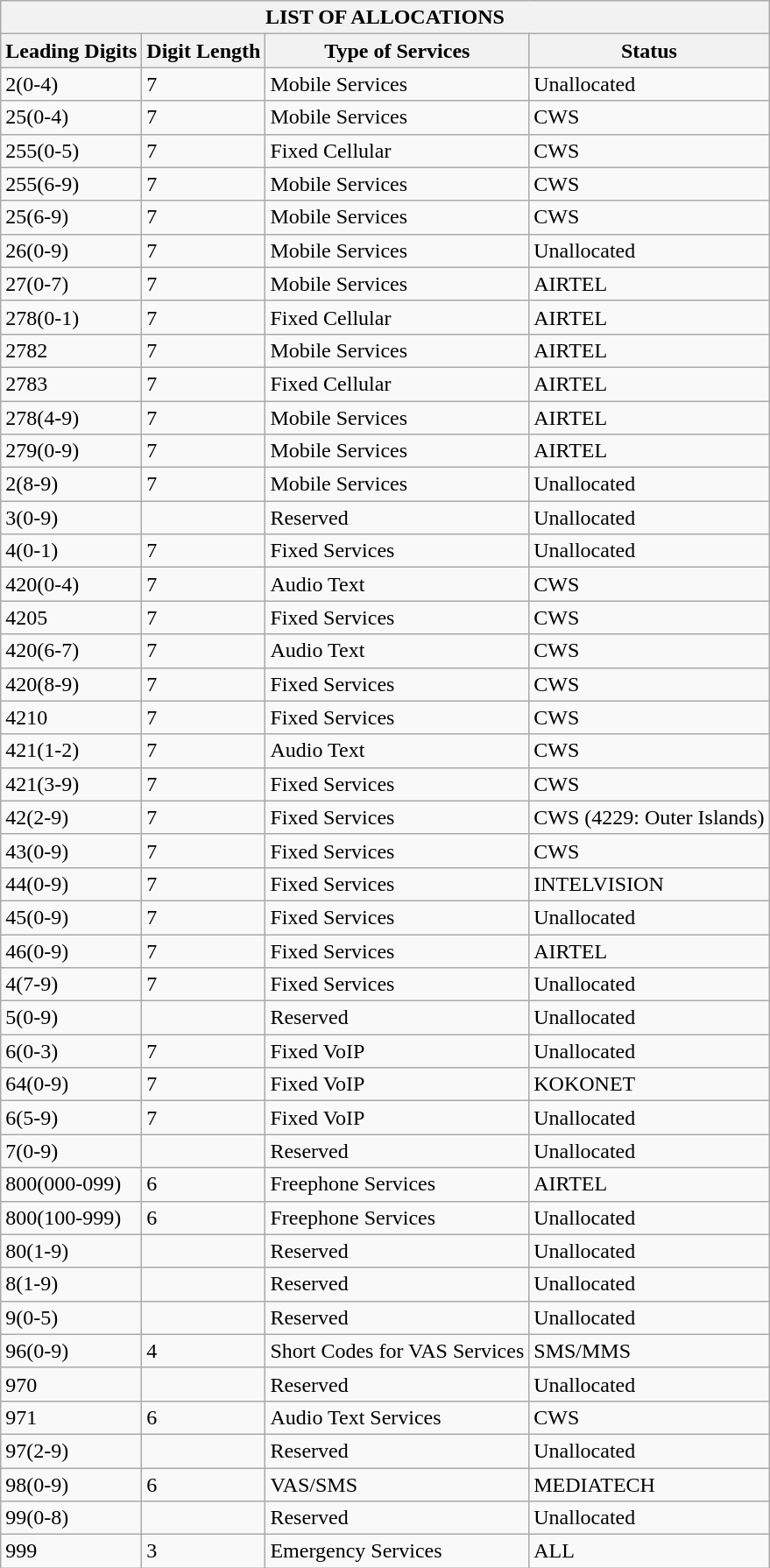<table class="wikitable" border=1>
<tr>
<th colspan="4">LIST OF ALLOCATIONS</th>
</tr>
<tr>
<th>Leading Digits</th>
<th>Digit Length</th>
<th>Type of Services</th>
<th>Status</th>
</tr>
<tr>
<td>2(0-4)</td>
<td>7</td>
<td>Mobile Services</td>
<td>Unallocated</td>
</tr>
<tr>
<td>25(0-4)</td>
<td>7</td>
<td>Mobile Services</td>
<td>CWS</td>
</tr>
<tr>
<td>255(0-5)</td>
<td>7</td>
<td>Fixed Cellular</td>
<td>CWS</td>
</tr>
<tr>
<td>255(6-9)</td>
<td>7</td>
<td>Mobile Services</td>
<td>CWS</td>
</tr>
<tr>
<td>25(6-9)</td>
<td>7</td>
<td>Mobile Services</td>
<td>CWS</td>
</tr>
<tr>
<td>26(0-9)</td>
<td>7</td>
<td>Mobile Services</td>
<td>Unallocated</td>
</tr>
<tr>
<td>27(0-7)</td>
<td>7</td>
<td>Mobile Services</td>
<td>AIRTEL</td>
</tr>
<tr>
<td>278(0-1)</td>
<td>7</td>
<td>Fixed Cellular</td>
<td>AIRTEL</td>
</tr>
<tr>
<td>2782</td>
<td>7</td>
<td>Mobile Services</td>
<td>AIRTEL</td>
</tr>
<tr>
<td>2783</td>
<td>7</td>
<td>Fixed Cellular</td>
<td>AIRTEL</td>
</tr>
<tr>
<td>278(4-9)</td>
<td>7</td>
<td>Mobile Services</td>
<td>AIRTEL</td>
</tr>
<tr>
<td>279(0-9)</td>
<td>7</td>
<td>Mobile Services</td>
<td>AIRTEL</td>
</tr>
<tr>
<td>2(8-9)</td>
<td>7</td>
<td>Mobile Services</td>
<td>Unallocated</td>
</tr>
<tr>
<td>3(0-9)</td>
<td></td>
<td>Reserved</td>
<td>Unallocated</td>
</tr>
<tr>
<td>4(0-1)</td>
<td>7</td>
<td>Fixed Services</td>
<td>Unallocated</td>
</tr>
<tr>
<td>420(0-4)</td>
<td>7</td>
<td>Audio Text</td>
<td>CWS</td>
</tr>
<tr>
<td>4205</td>
<td>7</td>
<td>Fixed Services</td>
<td>CWS</td>
</tr>
<tr>
<td>420(6-7)</td>
<td>7</td>
<td>Audio Text</td>
<td>CWS</td>
</tr>
<tr>
<td>420(8-9)</td>
<td>7</td>
<td>Fixed Services</td>
<td>CWS</td>
</tr>
<tr>
<td>4210</td>
<td>7</td>
<td>Fixed Services</td>
<td>CWS</td>
</tr>
<tr>
<td>421(1-2)</td>
<td>7</td>
<td>Audio Text</td>
<td>CWS</td>
</tr>
<tr>
<td>421(3-9)</td>
<td>7</td>
<td>Fixed Services</td>
<td>CWS</td>
</tr>
<tr>
<td>42(2-9)</td>
<td>7</td>
<td>Fixed Services</td>
<td>CWS (4229: Outer Islands)</td>
</tr>
<tr>
<td>43(0-9)</td>
<td>7</td>
<td>Fixed Services</td>
<td>CWS</td>
</tr>
<tr>
<td>44(0-9)</td>
<td>7</td>
<td>Fixed Services</td>
<td>INTELVISION</td>
</tr>
<tr>
<td>45(0-9)</td>
<td>7</td>
<td>Fixed Services</td>
<td>Unallocated</td>
</tr>
<tr>
<td>46(0-9)</td>
<td>7</td>
<td>Fixed Services</td>
<td>AIRTEL</td>
</tr>
<tr>
<td>4(7-9)</td>
<td>7</td>
<td>Fixed Services</td>
<td>Unallocated</td>
</tr>
<tr>
<td>5(0-9)</td>
<td></td>
<td>Reserved</td>
<td>Unallocated</td>
</tr>
<tr>
<td>6(0-3)</td>
<td>7</td>
<td>Fixed VoIP</td>
<td>Unallocated</td>
</tr>
<tr>
<td>64(0-9)</td>
<td>7</td>
<td>Fixed VoIP</td>
<td>KOKONET</td>
</tr>
<tr>
<td>6(5-9)</td>
<td>7</td>
<td>Fixed VoIP</td>
<td>Unallocated</td>
</tr>
<tr>
<td>7(0-9)</td>
<td></td>
<td>Reserved</td>
<td>Unallocated</td>
</tr>
<tr>
<td>800(000-099)</td>
<td>6</td>
<td>Freephone Services</td>
<td>AIRTEL</td>
</tr>
<tr>
<td>800(100-999)</td>
<td>6</td>
<td>Freephone Services</td>
<td>Unallocated</td>
</tr>
<tr>
<td>80(1-9)</td>
<td></td>
<td>Reserved</td>
<td>Unallocated</td>
</tr>
<tr>
<td>8(1-9)</td>
<td></td>
<td>Reserved</td>
<td>Unallocated</td>
</tr>
<tr>
<td>9(0-5)</td>
<td></td>
<td>Reserved</td>
<td>Unallocated</td>
</tr>
<tr>
<td>96(0-9)</td>
<td>4</td>
<td>Short Codes for VAS Services</td>
<td>SMS/MMS</td>
</tr>
<tr>
<td>970</td>
<td></td>
<td>Reserved</td>
<td>Unallocated</td>
</tr>
<tr>
<td>971</td>
<td>6</td>
<td>Audio Text Services</td>
<td>CWS</td>
</tr>
<tr>
<td>97(2-9)</td>
<td></td>
<td>Reserved</td>
<td>Unallocated</td>
</tr>
<tr>
<td>98(0-9)</td>
<td>6</td>
<td>VAS/SMS</td>
<td>MEDIATECH</td>
</tr>
<tr>
<td>99(0-8)</td>
<td></td>
<td>Reserved</td>
<td>Unallocated</td>
</tr>
<tr>
<td>999</td>
<td>3</td>
<td>Emergency Services</td>
<td>ALL</td>
</tr>
</table>
